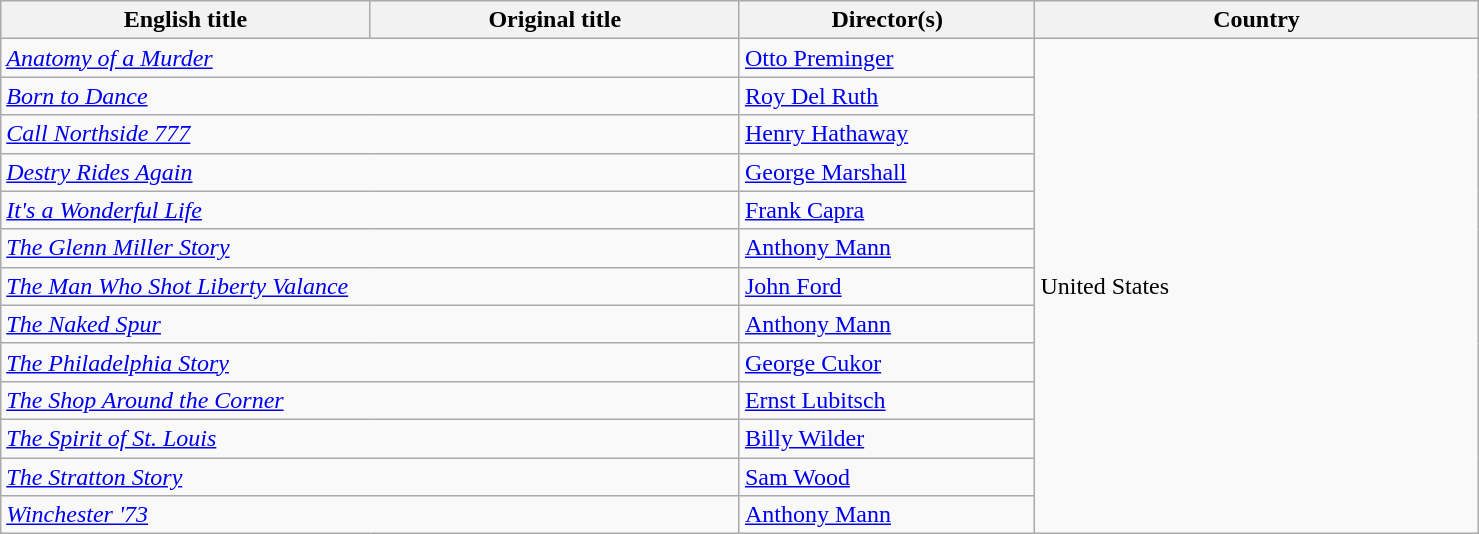<table class="sortable wikitable" width="78%" cellpadding="5">
<tr>
<th width="25%">English title</th>
<th width="25%">Original title</th>
<th width="20%">Director(s)</th>
<th width="30%">Country</th>
</tr>
<tr>
<td colspan="2"><em><a href='#'>Anatomy of a Murder</a></em></td>
<td><a href='#'>Otto Preminger</a></td>
<td rowspan="13">United States</td>
</tr>
<tr>
<td colspan="2"><em><a href='#'>Born to Dance</a></em></td>
<td><a href='#'>Roy Del Ruth</a></td>
</tr>
<tr>
<td colspan="2"><em><a href='#'>Call Northside 777</a></em></td>
<td><a href='#'>Henry Hathaway</a></td>
</tr>
<tr>
<td colspan="2"><em><a href='#'>Destry Rides Again</a></em></td>
<td><a href='#'>George Marshall</a></td>
</tr>
<tr>
<td colspan="2"><em><a href='#'>It's a Wonderful Life</a></em></td>
<td><a href='#'>Frank Capra</a></td>
</tr>
<tr>
<td colspan="2"><em><a href='#'>The Glenn Miller Story</a></em></td>
<td><a href='#'>Anthony Mann</a></td>
</tr>
<tr>
<td colspan="2"><em><a href='#'>The Man Who Shot Liberty Valance</a></em></td>
<td><a href='#'>John Ford</a></td>
</tr>
<tr>
<td colspan="2"><em><a href='#'>The Naked Spur</a></em></td>
<td><a href='#'>Anthony Mann</a></td>
</tr>
<tr>
<td colspan="2"><em><a href='#'>The Philadelphia Story</a></em></td>
<td><a href='#'>George Cukor</a></td>
</tr>
<tr>
<td colspan="2"><em><a href='#'>The Shop Around the Corner</a></em></td>
<td><a href='#'>Ernst Lubitsch</a></td>
</tr>
<tr>
<td colspan="2"><em><a href='#'>The Spirit of St. Louis</a></em></td>
<td><a href='#'>Billy Wilder</a></td>
</tr>
<tr>
<td colspan="2"><em><a href='#'>The Stratton Story</a></em></td>
<td><a href='#'>Sam Wood</a></td>
</tr>
<tr>
<td colspan="2"><em><a href='#'>Winchester '73</a></em></td>
<td><a href='#'>Anthony Mann</a></td>
</tr>
</table>
